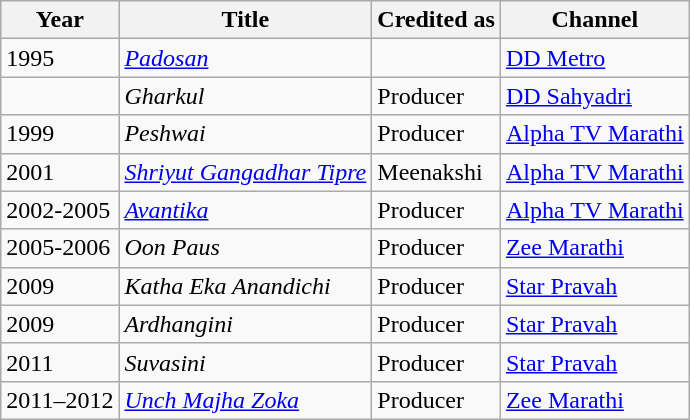<table class="wikitable sortable">
<tr>
<th>Year</th>
<th>Title</th>
<th>Credited as</th>
<th>Channel</th>
</tr>
<tr>
<td>1995</td>
<td><em><a href='#'>Padosan</a></em></td>
<td></td>
<td><a href='#'>DD Metro</a></td>
</tr>
<tr>
<td></td>
<td><em>Gharkul</em></td>
<td>Producer</td>
<td><a href='#'>DD Sahyadri</a></td>
</tr>
<tr>
<td>1999</td>
<td><em>Peshwai</em></td>
<td>Producer</td>
<td><a href='#'>Alpha TV Marathi</a></td>
</tr>
<tr>
<td>2001</td>
<td><em><a href='#'>Shriyut Gangadhar Tipre</a></em></td>
<td>Meenakshi</td>
<td><a href='#'>Alpha TV Marathi</a></td>
</tr>
<tr>
<td>2002-2005</td>
<td><em><a href='#'>Avantika</a></em></td>
<td>Producer</td>
<td><a href='#'>Alpha TV Marathi</a></td>
</tr>
<tr>
<td>2005-2006</td>
<td><em>Oon Paus</em></td>
<td>Producer</td>
<td><a href='#'>Zee Marathi</a></td>
</tr>
<tr>
<td>2009</td>
<td><em>Katha Eka Anandichi</em></td>
<td>Producer</td>
<td><a href='#'>Star Pravah</a></td>
</tr>
<tr>
<td>2009</td>
<td><em>Ardhangini</em></td>
<td>Producer</td>
<td><a href='#'>Star Pravah</a></td>
</tr>
<tr>
<td>2011</td>
<td><em>Suvasini</em></td>
<td>Producer</td>
<td><a href='#'>Star Pravah</a></td>
</tr>
<tr>
<td>2011–2012</td>
<td><em><a href='#'>Unch Majha Zoka</a></em></td>
<td>Producer</td>
<td><a href='#'>Zee Marathi</a></td>
</tr>
</table>
